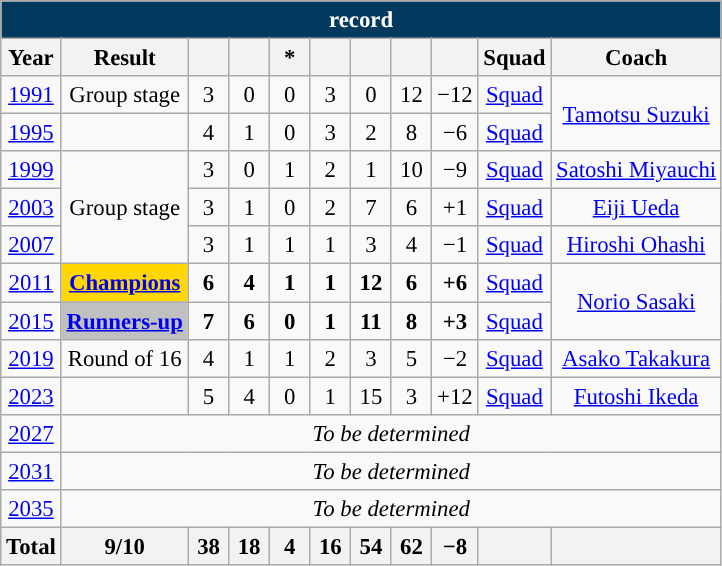<table class="wikitable mw-collapsible" style="text-align: center;font-size:95%;">
<tr>
<th colspan="11" style="background: #013A5E; color: #FFFFFF;"><a href='#'></a> record</th>
</tr>
<tr>
<th>Year</th>
<th>Result</th>
<th width=20></th>
<th width=20></th>
<th width=20>*</th>
<th width=20></th>
<th width=20></th>
<th width=20></th>
<th width=20></th>
<th>Squad</th>
<th>Coach</th>
</tr>
<tr>
<td> <a href='#'>1991</a></td>
<td>Group stage</td>
<td>3</td>
<td>0</td>
<td>0</td>
<td>3</td>
<td>0</td>
<td>12</td>
<td>−12</td>
<td><a href='#'>Squad</a></td>
<td rowspan="2"><a href='#'>Tamotsu Suzuki</a></td>
</tr>
<tr>
<td> <a href='#'>1995</a></td>
<td></td>
<td>4</td>
<td>1</td>
<td>0</td>
<td>3</td>
<td>2</td>
<td>8</td>
<td>−6</td>
<td><a href='#'>Squad</a></td>
</tr>
<tr>
<td> <a href='#'>1999</a></td>
<td rowspan=3>Group stage</td>
<td>3</td>
<td>0</td>
<td>1</td>
<td>2</td>
<td>1</td>
<td>10</td>
<td>−9</td>
<td><a href='#'>Squad</a></td>
<td><a href='#'>Satoshi Miyauchi</a></td>
</tr>
<tr>
<td> <a href='#'>2003</a></td>
<td>3</td>
<td>1</td>
<td>0</td>
<td>2</td>
<td>7</td>
<td>6</td>
<td>+1</td>
<td><a href='#'>Squad</a></td>
<td><a href='#'>Eiji Ueda</a></td>
</tr>
<tr>
<td> <a href='#'>2007</a></td>
<td>3</td>
<td>1</td>
<td>1</td>
<td>1</td>
<td>3</td>
<td>4</td>
<td>−1</td>
<td><a href='#'>Squad</a></td>
<td><a href='#'>Hiroshi Ohashi</a></td>
</tr>
<tr>
<td> <a href='#'>2011</a></td>
<td style="background:gold;"><strong><a href='#'>Champions</a></strong></td>
<td><strong>6</strong></td>
<td><strong>4</strong></td>
<td><strong>1</strong></td>
<td><strong>1</strong></td>
<td><strong>12</strong></td>
<td><strong>6</strong></td>
<td><strong>+6</strong></td>
<td><a href='#'>Squad</a></td>
<td rowspan="2"><a href='#'>Norio Sasaki</a></td>
</tr>
<tr>
<td> <a href='#'>2015</a></td>
<td style="background:silver;"><strong><a href='#'>Runners-up</a></strong></td>
<td><strong>7</strong></td>
<td><strong>6</strong></td>
<td><strong>0</strong></td>
<td><strong>1</strong></td>
<td><strong>11</strong></td>
<td><strong>8</strong></td>
<td><strong>+3</strong></td>
<td><a href='#'>Squad</a></td>
</tr>
<tr>
<td> <a href='#'>2019</a></td>
<td>Round of 16</td>
<td>4</td>
<td>1</td>
<td>1</td>
<td>2</td>
<td>3</td>
<td>5</td>
<td>−2</td>
<td><a href='#'>Squad</a></td>
<td><a href='#'>Asako Takakura</a></td>
</tr>
<tr>
<td>  <a href='#'>2023</a></td>
<td></td>
<td>5</td>
<td>4</td>
<td>0</td>
<td>1</td>
<td>15</td>
<td>3</td>
<td>+12</td>
<td><a href='#'>Squad</a></td>
<td><a href='#'>Futoshi Ikeda</a></td>
</tr>
<tr>
<td> <a href='#'>2027</a></td>
<td colspan=10><em>To be determined</em></td>
</tr>
<tr>
<td> <a href='#'>2031</a></td>
<td colspan=10><em>To be determined</em></td>
</tr>
<tr>
<td> <a href='#'>2035</a></td>
<td colspan=10><em>To be determined</em></td>
</tr>
<tr>
<th>Total</th>
<th>9/10</th>
<th>38</th>
<th>18</th>
<th>4</th>
<th>16</th>
<th>54</th>
<th>62</th>
<th>−8</th>
<th></th>
<th></th>
</tr>
</table>
